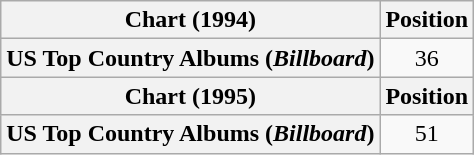<table class="wikitable plainrowheaders" style="text-align:center">
<tr>
<th scope="col">Chart (1994)</th>
<th scope="col">Position</th>
</tr>
<tr>
<th scope="row">US Top Country Albums (<em>Billboard</em>)</th>
<td>36</td>
</tr>
<tr>
<th scope="col">Chart (1995)</th>
<th scope="col">Position</th>
</tr>
<tr>
<th scope="row">US Top Country Albums (<em>Billboard</em>)</th>
<td>51</td>
</tr>
</table>
